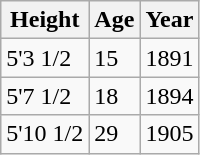<table class="wikitable">
<tr>
<th>Height</th>
<th>Age</th>
<th>Year</th>
</tr>
<tr>
<td>5'3 1/2</td>
<td>15</td>
<td>1891</td>
</tr>
<tr>
<td>5'7 1/2</td>
<td>18</td>
<td>1894</td>
</tr>
<tr>
<td>5'10 1/2</td>
<td>29</td>
<td>1905</td>
</tr>
</table>
